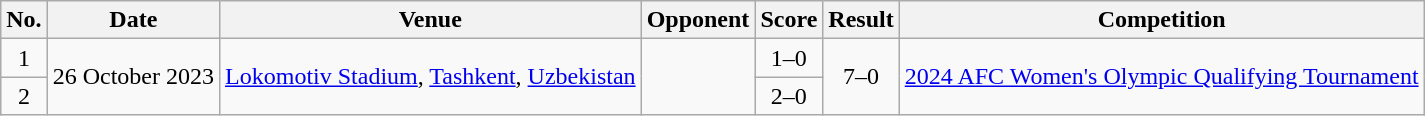<table class="wikitable sortable">
<tr>
<th scope="col">No.</th>
<th scope="col">Date</th>
<th scope="col">Venue</th>
<th scope="col">Opponent</th>
<th scope="col">Score</th>
<th scope="col">Result</th>
<th scope="col">Competition</th>
</tr>
<tr>
<td align=center>1</td>
<td rowspan="2">26 October 2023</td>
<td rowspan="2"><a href='#'>Lokomotiv Stadium</a>, <a href='#'>Tashkent</a>, <a href='#'>Uzbekistan</a></td>
<td rowspan="2"></td>
<td align=center>1–0</td>
<td rowspan="2" align="center">7–0</td>
<td rowspan="2"><a href='#'>2024 AFC Women's Olympic Qualifying Tournament</a></td>
</tr>
<tr>
<td align=center>2</td>
<td align=center>2–0</td>
</tr>
</table>
